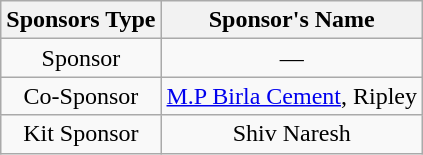<table class="wikitable" style="text-align: center">
<tr>
<th>Sponsors Type</th>
<th>Sponsor's Name</th>
</tr>
<tr>
<td>Sponsor</td>
<td>—</td>
</tr>
<tr>
<td>Co-Sponsor</td>
<td><a href='#'>M.P Birla Cement</a>, Ripley</td>
</tr>
<tr>
<td>Kit Sponsor</td>
<td>Shiv Naresh</td>
</tr>
</table>
